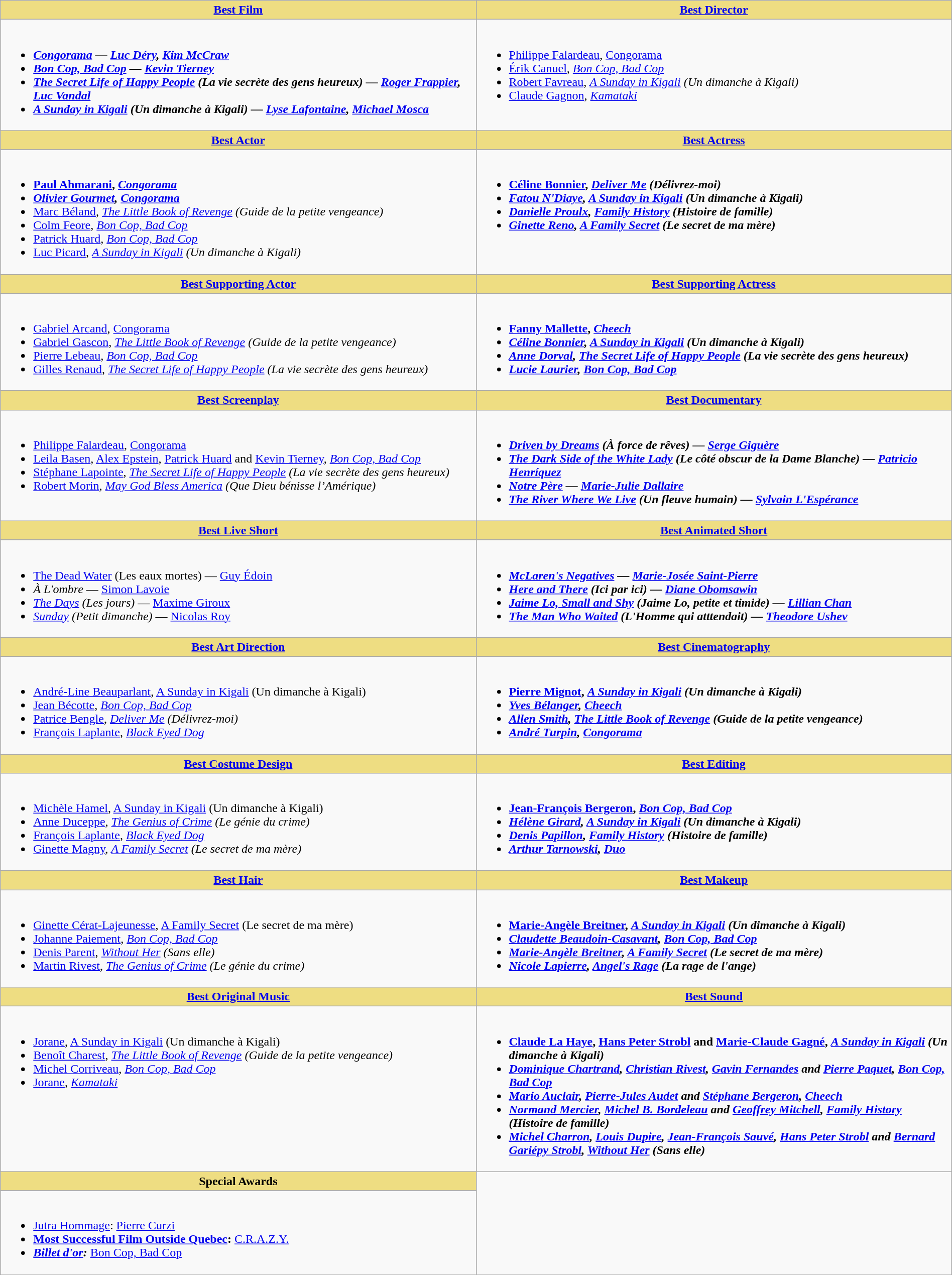<table class=wikitable width="100%">
<tr>
<th style="background:#EEDD82; width:50%"><a href='#'>Best Film</a></th>
<th style="background:#EEDD82; width:50%"><a href='#'>Best Director</a></th>
</tr>
<tr>
<td valign="top"><br><ul><li> <strong><em><a href='#'>Congorama</a><em> — <a href='#'>Luc Déry</a>, <a href='#'>Kim McCraw</a><strong></li><li></em><a href='#'>Bon Cop, Bad Cop</a><em> — <a href='#'>Kevin Tierney</a></li><li></em><a href='#'>The Secret Life of Happy People</a> (La vie secrète des gens heureux)<em> — <a href='#'>Roger Frappier</a>, <a href='#'>Luc Vandal</a></li><li></em><a href='#'>A Sunday in Kigali</a> (Un dimanche à Kigali)<em> — <a href='#'>Lyse Lafontaine</a>, <a href='#'>Michael Mosca</a></li></ul></td>
<td valign="top"><br><ul><li> </strong><a href='#'>Philippe Falardeau</a>, </em><a href='#'>Congorama</a></em></strong></li><li><a href='#'>Érik Canuel</a>, <em><a href='#'>Bon Cop, Bad Cop</a></em></li><li><a href='#'>Robert Favreau</a>, <em><a href='#'>A Sunday in Kigali</a> (Un dimanche à Kigali)</em></li><li><a href='#'>Claude Gagnon</a>, <em><a href='#'>Kamataki</a></em></li></ul></td>
</tr>
<tr>
<th style="background:#EEDD82; width:50%"><a href='#'>Best Actor</a></th>
<th style="background:#EEDD82; width:50%"><a href='#'>Best Actress</a></th>
</tr>
<tr>
<td valign="top"><br><ul><li> <strong><a href='#'>Paul Ahmarani</a>, <em><a href='#'>Congorama</a><strong><em></li><li> </strong><a href='#'>Olivier Gourmet</a>, </em><a href='#'>Congorama</a></em></strong></li><li><a href='#'>Marc Béland</a>, <em><a href='#'>The Little Book of Revenge</a> (Guide de la petite vengeance)</em></li><li><a href='#'>Colm Feore</a>, <em><a href='#'>Bon Cop, Bad Cop</a></em></li><li><a href='#'>Patrick Huard</a>, <em><a href='#'>Bon Cop, Bad Cop</a></em></li><li><a href='#'>Luc Picard</a>, <em><a href='#'>A Sunday in Kigali</a> (Un dimanche à Kigali)</em></li></ul></td>
<td valign="top"><br><ul><li> <strong><a href='#'>Céline Bonnier</a>, <em><a href='#'>Deliver Me</a> (Délivrez-moi)<strong><em></li><li><a href='#'>Fatou N'Diaye</a>, </em><a href='#'>A Sunday in Kigali</a> (Un dimanche à Kigali)<em></li><li><a href='#'>Danielle Proulx</a>, </em><a href='#'>Family History</a> (Histoire de famille)<em></li><li><a href='#'>Ginette Reno</a>, </em><a href='#'>A Family Secret</a> (Le secret de ma mère)<em></li></ul></td>
</tr>
<tr>
<th style="background:#EEDD82; width:50%"><a href='#'>Best Supporting Actor</a></th>
<th style="background:#EEDD82; width:50%"><a href='#'>Best Supporting Actress</a></th>
</tr>
<tr>
<td valign="top"><br><ul><li> </strong><a href='#'>Gabriel Arcand</a>, </em><a href='#'>Congorama</a></em></strong></li><li><a href='#'>Gabriel Gascon</a>, <em><a href='#'>The Little Book of Revenge</a> (Guide de la petite vengeance)</em></li><li><a href='#'>Pierre Lebeau</a>, <em><a href='#'>Bon Cop, Bad Cop</a></em></li><li><a href='#'>Gilles Renaud</a>, <em><a href='#'>The Secret Life of Happy People</a> (La vie secrète des gens heureux)</em></li></ul></td>
<td valign="top"><br><ul><li> <strong><a href='#'>Fanny Mallette</a>, <em><a href='#'>Cheech</a><strong><em></li><li><a href='#'>Céline Bonnier</a>, </em><a href='#'>A Sunday in Kigali</a> (Un dimanche à Kigali)<em></li><li><a href='#'>Anne Dorval</a>, </em><a href='#'>The Secret Life of Happy People</a> (La vie secrète des gens heureux)<em></li><li><a href='#'>Lucie Laurier</a>, </em><a href='#'>Bon Cop, Bad Cop</a><em></li></ul></td>
</tr>
<tr>
<th style="background:#EEDD82; width:50%"><a href='#'>Best Screenplay</a></th>
<th style="background:#EEDD82; width:50%"><a href='#'>Best Documentary</a></th>
</tr>
<tr>
<td valign="top"><br><ul><li> </strong><a href='#'>Philippe Falardeau</a>, </em><a href='#'>Congorama</a></em></strong></li><li><a href='#'>Leila Basen</a>, <a href='#'>Alex Epstein</a>, <a href='#'>Patrick Huard</a> and <a href='#'>Kevin Tierney</a>, <em><a href='#'>Bon Cop, Bad Cop</a></em></li><li><a href='#'>Stéphane Lapointe</a>, <em><a href='#'>The Secret Life of Happy People</a> (La vie secrète des gens heureux)</em></li><li><a href='#'>Robert Morin</a>, <em><a href='#'>May God Bless America</a> (Que Dieu bénisse l’Amérique)</em></li></ul></td>
<td valign="top"><br><ul><li> <strong><em><a href='#'>Driven by Dreams</a> (À force de rêves)<em> — <a href='#'>Serge Giguère</a><strong></li><li></em><a href='#'>The Dark Side of the White Lady</a> (Le côté obscur de la Dame Blanche)<em> — <a href='#'>Patricio Henríquez</a></li><li></em><a href='#'>Notre Père</a><em> — <a href='#'>Marie-Julie Dallaire</a></li><li></em><a href='#'>The River Where We Live</a> (Un fleuve humain)<em> — <a href='#'>Sylvain L'Espérance</a></li></ul></td>
</tr>
<tr>
<th style="background:#EEDD82; width:50%"><a href='#'>Best Live Short</a></th>
<th style="background:#EEDD82; width:50%"><a href='#'>Best Animated Short</a></th>
</tr>
<tr>
<td valign="top"><br><ul><li> </em></strong><a href='#'>The Dead Water</a> (Les eaux mortes)</em> — <a href='#'>Guy Édoin</a></strong></li><li><em>À L'ombre</em> — <a href='#'>Simon Lavoie</a></li><li><em><a href='#'>The Days</a> (Les jours)</em> — <a href='#'>Maxime Giroux</a></li><li><em><a href='#'>Sunday</a> (Petit dimanche)</em> — <a href='#'>Nicolas Roy</a></li></ul></td>
<td valign="top"><br><ul><li> <strong><em><a href='#'>McLaren's Negatives</a><em> — <a href='#'>Marie-Josée Saint-Pierre</a><strong></li><li></em><a href='#'>Here and There</a> (Ici par ici)<em> — <a href='#'>Diane Obomsawin</a></li><li></em><a href='#'>Jaime Lo, Small and Shy</a> (Jaime Lo, petite et timide)<em> — <a href='#'>Lillian Chan</a></li><li></em><a href='#'>The Man Who Waited</a> (L'Homme qui atttendait)<em> — <a href='#'>Theodore Ushev</a></li></ul></td>
</tr>
<tr>
<th style="background:#EEDD82; width:50%"><a href='#'>Best Art Direction</a></th>
<th style="background:#EEDD82; width:50%"><a href='#'>Best Cinematography</a></th>
</tr>
<tr>
<td valign="top"><br><ul><li> </strong><a href='#'>André-Line Beauparlant</a>, </em><a href='#'>A Sunday in Kigali</a> (Un dimanche à Kigali)</em></strong></li><li><a href='#'>Jean Bécotte</a>, <em><a href='#'>Bon Cop, Bad Cop</a></em></li><li><a href='#'>Patrice Bengle</a>, <em><a href='#'>Deliver Me</a> (Délivrez-moi)</em></li><li><a href='#'>François Laplante</a>, <em><a href='#'>Black Eyed Dog</a></em></li></ul></td>
<td valign="top"><br><ul><li> <strong><a href='#'>Pierre Mignot</a>, <em><a href='#'>A Sunday in Kigali</a> (Un dimanche à Kigali)<strong><em></li><li><a href='#'>Yves Bélanger</a>, </em><a href='#'>Cheech</a><em></li><li><a href='#'>Allen Smith</a>, </em><a href='#'>The Little Book of Revenge</a> (Guide de la petite vengeance)<em></li><li><a href='#'>André Turpin</a>, </em><a href='#'>Congorama</a><em></li></ul></td>
</tr>
<tr>
<th style="background:#EEDD82; width:50%"><a href='#'>Best Costume Design</a></th>
<th style="background:#EEDD82; width:50%"><a href='#'>Best Editing</a></th>
</tr>
<tr>
<td valign="top"><br><ul><li> </strong><a href='#'>Michèle Hamel</a>, </em><a href='#'>A Sunday in Kigali</a> (Un dimanche à Kigali)</em></strong></li><li><a href='#'>Anne Duceppe</a>, <em><a href='#'>The Genius of Crime</a> (Le génie du crime)</em></li><li><a href='#'>François Laplante</a>, <em><a href='#'>Black Eyed Dog</a></em></li><li><a href='#'>Ginette Magny</a>, <em><a href='#'>A Family Secret</a> (Le secret de ma mère)</em></li></ul></td>
<td valign="top"><br><ul><li> <strong><a href='#'>Jean-François Bergeron</a>, <em><a href='#'>Bon Cop, Bad Cop</a><strong><em></li><li><a href='#'>Hélène Girard</a>, </em><a href='#'>A Sunday in Kigali</a> (Un dimanche à Kigali)<em></li><li><a href='#'>Denis Papillon</a>, </em><a href='#'>Family History</a> (Histoire de famille)<em></li><li><a href='#'>Arthur Tarnowski</a>, </em><a href='#'>Duo</a><em></li></ul></td>
</tr>
<tr>
<th style="background:#EEDD82; width:50%"><a href='#'>Best Hair</a></th>
<th style="background:#EEDD82; width:50%"><a href='#'>Best Makeup</a></th>
</tr>
<tr>
<td valign="top"><br><ul><li> </strong><a href='#'>Ginette Cérat-Lajeunesse</a>, </em><a href='#'>A Family Secret</a> (Le secret de ma mère)</em></strong></li><li><a href='#'>Johanne Paiement</a>, <em><a href='#'>Bon Cop, Bad Cop</a></em></li><li><a href='#'>Denis Parent</a>, <em><a href='#'>Without Her</a> (Sans elle)</em></li><li><a href='#'>Martin Rivest</a>, <em><a href='#'>The Genius of Crime</a> (Le génie du crime)</em></li></ul></td>
<td valign="top"><br><ul><li> <strong><a href='#'>Marie-Angèle Breitner</a>, <em><a href='#'>A Sunday in Kigali</a> (Un dimanche à Kigali)<strong><em></li><li><a href='#'>Claudette Beaudoin-Casavant</a>, </em><a href='#'>Bon Cop, Bad Cop</a><em></li><li><a href='#'>Marie-Angèle Breitner</a>, </em><a href='#'>A Family Secret</a> (Le secret de ma mère)<em></li><li><a href='#'>Nicole Lapierre</a>, </em><a href='#'>Angel's Rage</a> (La rage de l'ange)<em></li></ul></td>
</tr>
<tr>
<th style="background:#EEDD82; width:50%"><a href='#'>Best Original Music</a></th>
<th style="background:#EEDD82; width:50%"><a href='#'>Best Sound</a></th>
</tr>
<tr>
<td valign="top"><br><ul><li> </strong><a href='#'>Jorane</a>, </em><a href='#'>A Sunday in Kigali</a> (Un dimanche à Kigali)</em></strong></li><li><a href='#'>Benoît Charest</a>, <em><a href='#'>The Little Book of Revenge</a> (Guide de la petite vengeance)</em></li><li><a href='#'>Michel Corriveau</a>, <em><a href='#'>Bon Cop, Bad Cop</a></em></li><li><a href='#'>Jorane</a>, <em><a href='#'>Kamataki</a></em></li></ul></td>
<td valign="top"><br><ul><li> <strong><a href='#'>Claude La Haye</a>, <a href='#'>Hans Peter Strobl</a> and <a href='#'>Marie-Claude Gagné</a>, <em><a href='#'>A Sunday in Kigali</a> (Un dimanche à Kigali)<strong><em></li><li><a href='#'>Dominique Chartrand</a>, <a href='#'>Christian Rivest</a>, <a href='#'>Gavin Fernandes</a> and <a href='#'>Pierre Paquet</a>, </em><a href='#'>Bon Cop, Bad Cop</a><em></li><li><a href='#'>Mario Auclair</a>, <a href='#'>Pierre-Jules Audet</a> and <a href='#'>Stéphane Bergeron</a>, </em><a href='#'>Cheech</a><em></li><li><a href='#'>Normand Mercier</a>, <a href='#'>Michel B. Bordeleau</a> and <a href='#'>Geoffrey Mitchell</a>, </em><a href='#'>Family History</a> (Histoire de famille)<em></li><li><a href='#'>Michel Charron</a>, <a href='#'>Louis Dupire</a>, <a href='#'>Jean-François Sauvé</a>, <a href='#'>Hans Peter Strobl</a> and <a href='#'>Bernard Gariépy Strobl</a>, </em><a href='#'>Without Her</a> (Sans elle)<em></li></ul></td>
</tr>
<tr>
<th style="background:#EEDD82; width:50%">Special Awards</th>
</tr>
<tr>
<td valign="top"><br><ul><li><a href='#'>Jutra Hommage</a>: </strong><a href='#'>Pierre Curzi</a><strong></li><li><a href='#'>Most Successful Film Outside Quebec</a>: </em></strong><a href='#'>C.R.A.Z.Y.</a><strong><em></li><li><a href='#'>Billet d'or</a>: </em></strong><a href='#'>Bon Cop, Bad Cop</a><strong><em></li></ul></td>
</tr>
</table>
